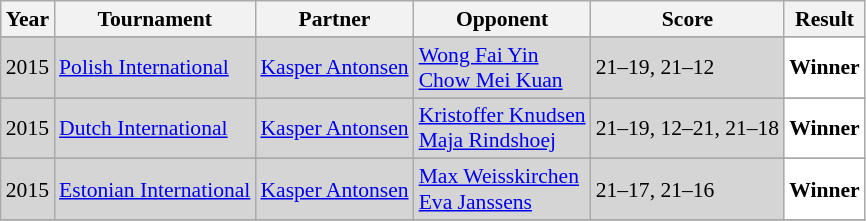<table class="sortable wikitable" style="font-size: 90%;">
<tr>
<th>Year</th>
<th>Tournament</th>
<th>Partner</th>
<th>Opponent</th>
<th>Score</th>
<th>Result</th>
</tr>
<tr>
</tr>
<tr style="background:#D5D5D5">
<td align="center">2015</td>
<td align="left"><a href='#'>Polish International</a></td>
<td align="left"> <a href='#'>Kasper Antonsen</a></td>
<td align="left"> <a href='#'>Wong Fai Yin</a> <br>  <a href='#'>Chow Mei Kuan</a></td>
<td align="left">21–19, 21–12</td>
<td style="text-align:left; background:white"> <strong>Winner</strong></td>
</tr>
<tr>
</tr>
<tr style="background:#D5D5D5">
<td align="center">2015</td>
<td align="left"><a href='#'>Dutch International</a></td>
<td align="left"> <a href='#'>Kasper Antonsen</a></td>
<td align="left"> <a href='#'>Kristoffer Knudsen</a> <br>  <a href='#'>Maja Rindshoej</a></td>
<td align="left">21–19, 12–21, 21–18</td>
<td style="text-align:left; background:white"> <strong>Winner</strong></td>
</tr>
<tr>
</tr>
<tr style="background:#D5D5D5">
<td align="center">2015</td>
<td align="left"><a href='#'>Estonian International</a></td>
<td align="left"> <a href='#'>Kasper Antonsen</a></td>
<td align="left"> <a href='#'>Max Weisskirchen</a> <br>  <a href='#'>Eva Janssens</a></td>
<td align="left">21–17, 21–16</td>
<td style="text-align:left; background:white"> <strong>Winner</strong></td>
</tr>
<tr>
</tr>
</table>
